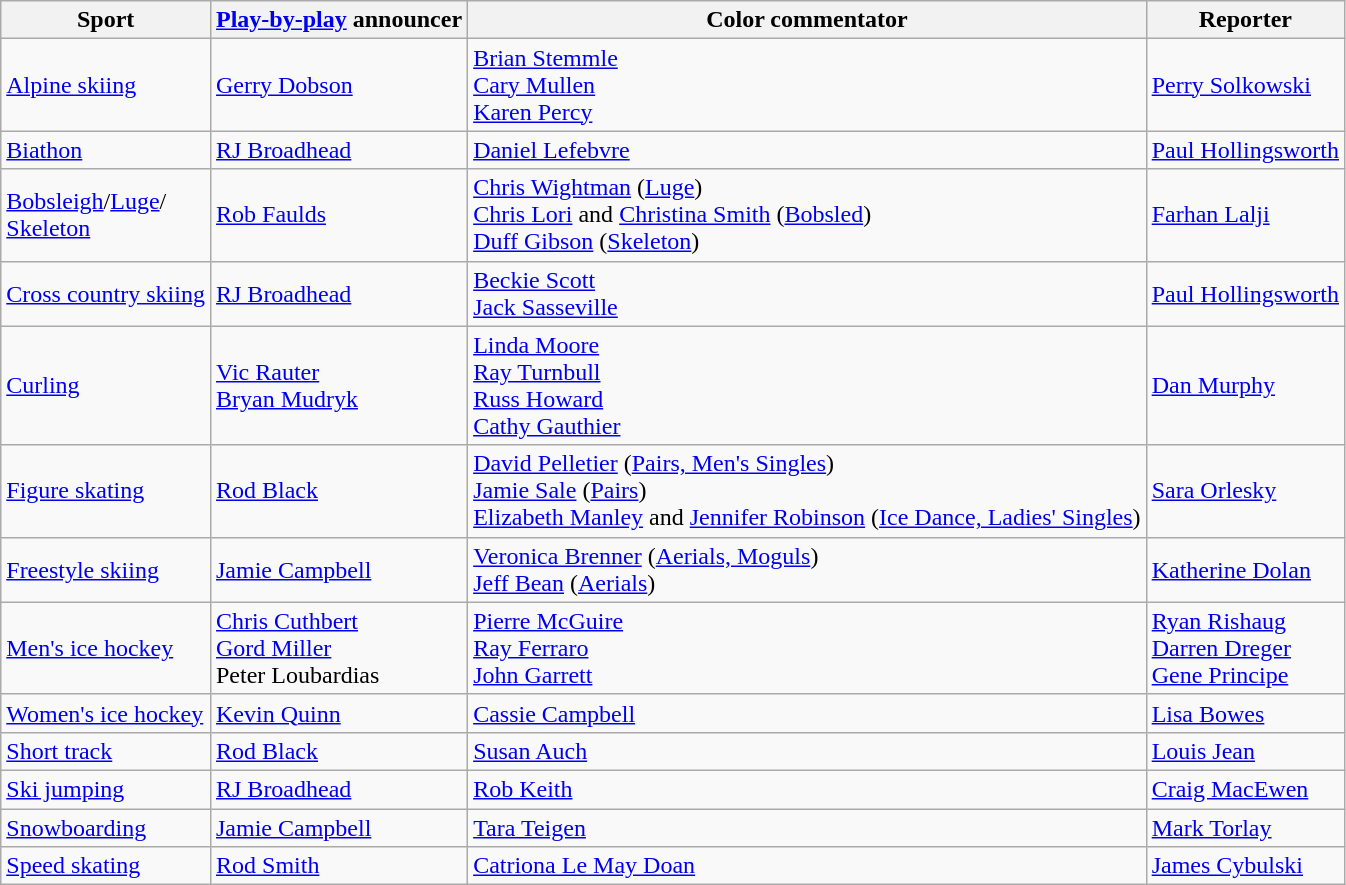<table class="wikitable">
<tr>
<th>Sport</th>
<th><a href='#'>Play-by-play</a> announcer</th>
<th>Color commentator</th>
<th>Reporter</th>
</tr>
<tr>
<td><a href='#'>Alpine skiing</a></td>
<td><a href='#'>Gerry Dobson</a></td>
<td><a href='#'>Brian Stemmle</a><br><a href='#'>Cary Mullen</a><br><a href='#'>Karen Percy</a></td>
<td><a href='#'>Perry Solkowski</a></td>
</tr>
<tr>
<td><a href='#'>Biathon</a></td>
<td><a href='#'>RJ Broadhead</a></td>
<td><a href='#'>Daniel Lefebvre</a></td>
<td><a href='#'>Paul Hollingsworth</a></td>
</tr>
<tr>
<td><a href='#'>Bobsleigh</a>/<a href='#'>Luge</a>/<br><a href='#'>Skeleton</a></td>
<td><a href='#'>Rob Faulds</a></td>
<td><a href='#'>Chris Wightman</a> (<a href='#'>Luge</a>)<br><a href='#'>Chris Lori</a> and <a href='#'>Christina Smith</a> (<a href='#'>Bobsled</a>)<br><a href='#'>Duff Gibson</a> (<a href='#'>Skeleton</a>)</td>
<td><a href='#'>Farhan Lalji</a></td>
</tr>
<tr>
<td><a href='#'>Cross country skiing</a></td>
<td><a href='#'>RJ Broadhead</a></td>
<td><a href='#'>Beckie Scott</a><br><a href='#'>Jack Sasseville</a></td>
<td><a href='#'>Paul Hollingsworth</a></td>
</tr>
<tr>
<td><a href='#'>Curling</a></td>
<td><a href='#'>Vic Rauter</a><br><a href='#'>Bryan Mudryk</a></td>
<td><a href='#'>Linda Moore</a><br><a href='#'>Ray Turnbull</a><br><a href='#'>Russ Howard</a><br><a href='#'>Cathy Gauthier</a></td>
<td><a href='#'>Dan Murphy</a></td>
</tr>
<tr>
<td><a href='#'>Figure skating</a></td>
<td><a href='#'>Rod Black</a></td>
<td><a href='#'>David Pelletier</a> (<a href='#'>Pairs, Men's Singles</a>)<br><a href='#'>Jamie Sale</a> (<a href='#'>Pairs</a>)<br><a href='#'>Elizabeth Manley</a> and <a href='#'>Jennifer Robinson</a> (<a href='#'>Ice Dance, Ladies' Singles</a>)</td>
<td><a href='#'>Sara Orlesky</a></td>
</tr>
<tr>
<td><a href='#'>Freestyle skiing</a></td>
<td><a href='#'>Jamie Campbell</a></td>
<td><a href='#'>Veronica Brenner</a> (<a href='#'>Aerials, Moguls</a>)<br><a href='#'>Jeff Bean</a> (<a href='#'>Aerials</a>)</td>
<td><a href='#'>Katherine Dolan</a></td>
</tr>
<tr>
<td><a href='#'>Men's ice hockey</a></td>
<td><a href='#'>Chris Cuthbert</a><br><a href='#'>Gord Miller</a><br>Peter Loubardias</td>
<td><a href='#'>Pierre McGuire</a><br><a href='#'>Ray Ferraro</a><br><a href='#'>John Garrett</a></td>
<td><a href='#'>Ryan Rishaug</a><br><a href='#'>Darren Dreger</a><br><a href='#'>Gene Principe</a></td>
</tr>
<tr>
<td><a href='#'>Women's ice hockey</a></td>
<td><a href='#'>Kevin Quinn</a></td>
<td><a href='#'>Cassie Campbell</a></td>
<td><a href='#'>Lisa Bowes</a></td>
</tr>
<tr>
<td><a href='#'>Short track</a></td>
<td><a href='#'>Rod Black</a></td>
<td><a href='#'>Susan Auch</a></td>
<td><a href='#'>Louis Jean</a></td>
</tr>
<tr>
<td><a href='#'>Ski jumping</a></td>
<td><a href='#'>RJ Broadhead</a></td>
<td><a href='#'>Rob Keith</a></td>
<td><a href='#'>Craig MacEwen</a></td>
</tr>
<tr>
<td><a href='#'>Snowboarding</a></td>
<td><a href='#'>Jamie Campbell</a></td>
<td><a href='#'>Tara Teigen</a></td>
<td><a href='#'>Mark Torlay</a></td>
</tr>
<tr>
<td><a href='#'>Speed skating</a></td>
<td><a href='#'>Rod Smith</a></td>
<td><a href='#'>Catriona Le May Doan</a></td>
<td><a href='#'>James Cybulski</a></td>
</tr>
</table>
